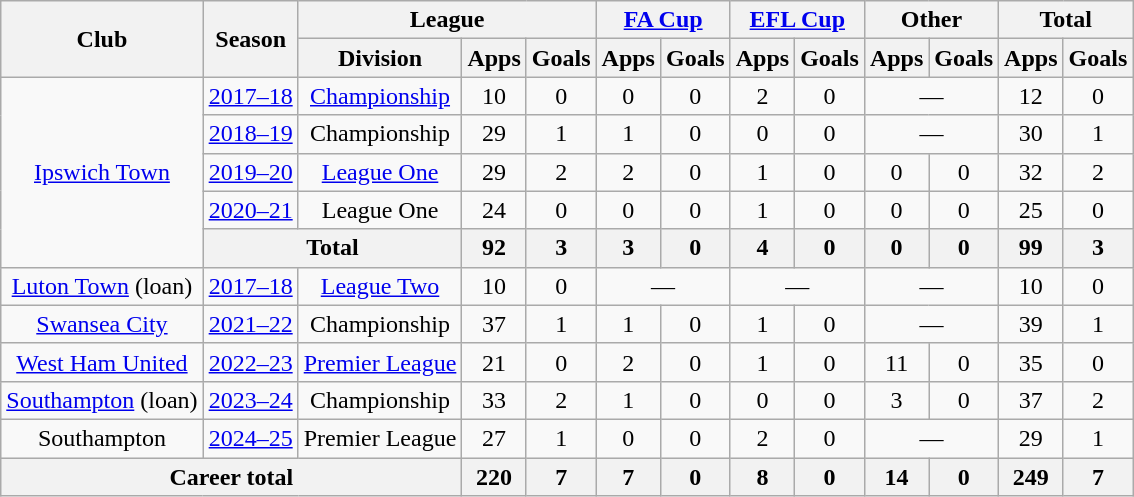<table class=wikitable style=text-align:center>
<tr>
<th rowspan=2>Club</th>
<th rowspan=2>Season</th>
<th colspan=3>League</th>
<th colspan=2><a href='#'>FA Cup</a></th>
<th colspan=2><a href='#'>EFL Cup</a></th>
<th colspan=2>Other</th>
<th colspan=2>Total</th>
</tr>
<tr>
<th>Division</th>
<th>Apps</th>
<th>Goals</th>
<th>Apps</th>
<th>Goals</th>
<th>Apps</th>
<th>Goals</th>
<th>Apps</th>
<th>Goals</th>
<th>Apps</th>
<th>Goals</th>
</tr>
<tr>
<td rowspan=5><a href='#'>Ipswich Town</a></td>
<td><a href='#'>2017–18</a></td>
<td><a href='#'>Championship</a></td>
<td>10</td>
<td>0</td>
<td>0</td>
<td>0</td>
<td>2</td>
<td>0</td>
<td colspan=2>—</td>
<td>12</td>
<td>0</td>
</tr>
<tr>
<td><a href='#'>2018–19</a></td>
<td>Championship</td>
<td>29</td>
<td>1</td>
<td>1</td>
<td>0</td>
<td>0</td>
<td>0</td>
<td colspan=2>—</td>
<td>30</td>
<td>1</td>
</tr>
<tr>
<td><a href='#'>2019–20</a></td>
<td><a href='#'>League One</a></td>
<td>29</td>
<td>2</td>
<td>2</td>
<td>0</td>
<td>1</td>
<td>0</td>
<td>0</td>
<td>0</td>
<td>32</td>
<td>2</td>
</tr>
<tr>
<td><a href='#'>2020–21</a></td>
<td>League One</td>
<td>24</td>
<td>0</td>
<td>0</td>
<td>0</td>
<td>1</td>
<td>0</td>
<td>0</td>
<td>0</td>
<td>25</td>
<td>0</td>
</tr>
<tr>
<th colspan=2>Total</th>
<th>92</th>
<th>3</th>
<th>3</th>
<th>0</th>
<th>4</th>
<th>0</th>
<th>0</th>
<th>0</th>
<th>99</th>
<th>3</th>
</tr>
<tr>
<td><a href='#'>Luton Town</a> (loan)</td>
<td><a href='#'>2017–18</a></td>
<td><a href='#'>League Two</a></td>
<td>10</td>
<td>0</td>
<td colspan=2>—</td>
<td colspan=2>—</td>
<td colspan=2>—</td>
<td>10</td>
<td>0</td>
</tr>
<tr>
<td><a href='#'>Swansea City</a></td>
<td><a href='#'>2021–22</a></td>
<td>Championship</td>
<td>37</td>
<td>1</td>
<td>1</td>
<td>0</td>
<td>1</td>
<td>0</td>
<td colspan=2>—</td>
<td>39</td>
<td>1</td>
</tr>
<tr>
<td><a href='#'>West Ham United</a></td>
<td><a href='#'>2022–23</a></td>
<td><a href='#'>Premier League</a></td>
<td>21</td>
<td>0</td>
<td>2</td>
<td>0</td>
<td>1</td>
<td>0</td>
<td>11</td>
<td>0</td>
<td>35</td>
<td>0</td>
</tr>
<tr>
<td><a href='#'>Southampton</a> (loan)</td>
<td><a href='#'>2023–24</a></td>
<td>Championship</td>
<td>33</td>
<td>2</td>
<td>1</td>
<td>0</td>
<td>0</td>
<td>0</td>
<td>3</td>
<td>0</td>
<td>37</td>
<td>2</td>
</tr>
<tr>
<td>Southampton</td>
<td><a href='#'>2024–25</a></td>
<td>Premier League</td>
<td>27</td>
<td>1</td>
<td>0</td>
<td>0</td>
<td>2</td>
<td>0</td>
<td colspan=2>—</td>
<td>29</td>
<td>1</td>
</tr>
<tr>
<th colspan=3>Career total</th>
<th>220</th>
<th>7</th>
<th>7</th>
<th>0</th>
<th>8</th>
<th>0</th>
<th>14</th>
<th>0</th>
<th>249</th>
<th>7</th>
</tr>
</table>
